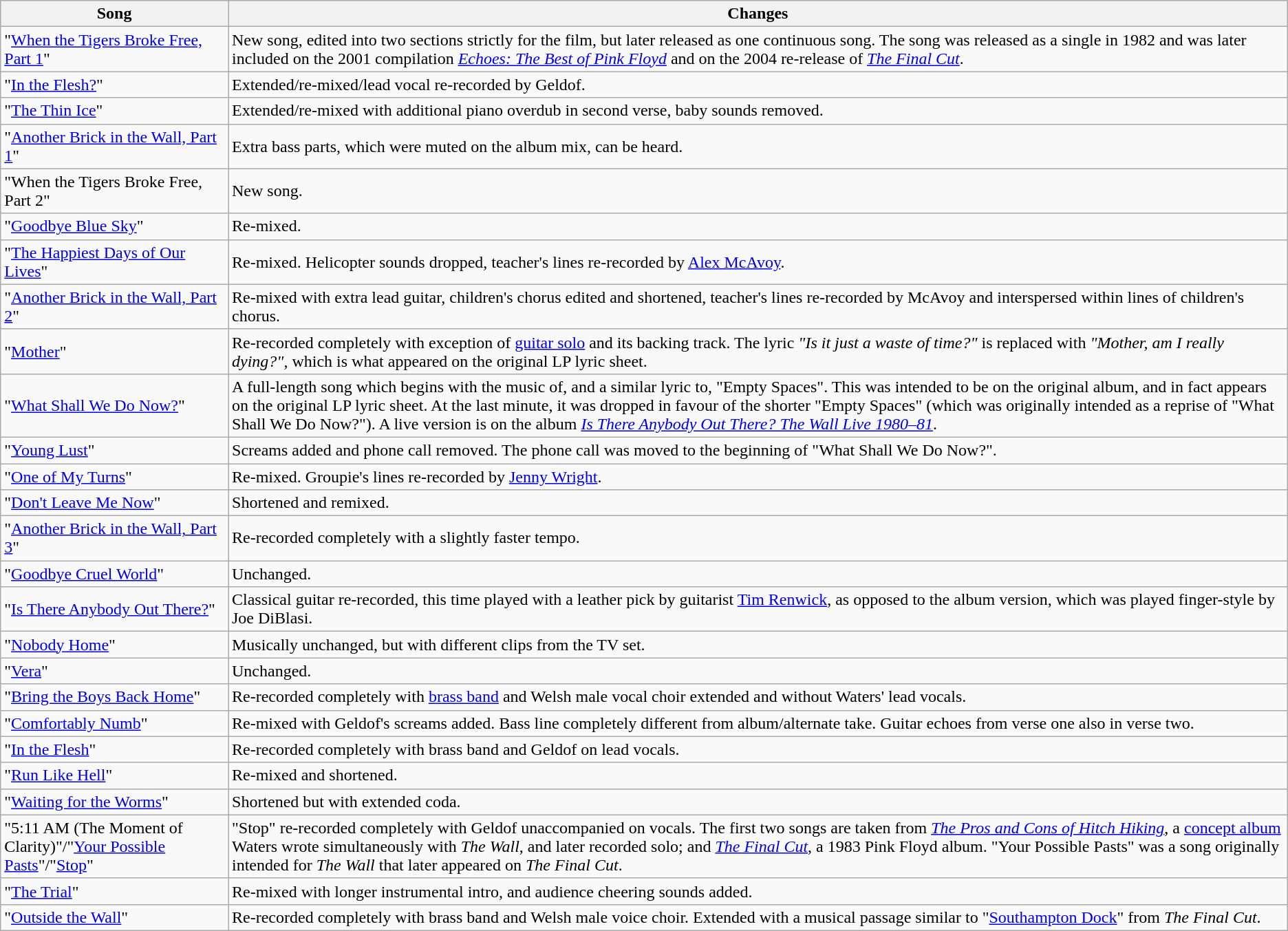<table class="wikitable">
<tr>
<th>Song</th>
<th>Changes</th>
</tr>
<tr>
<td>"<a href='#'>When the Tigers Broke Free, Part 1</a>"</td>
<td>New song, edited into two sections strictly for the film, but later released as one continuous song. The song was released as a single in 1982 and was later included on the 2001 compilation <em><a href='#'>Echoes: The Best of Pink Floyd</a></em> and on the 2004 re-release of <em><a href='#'>The Final Cut</a></em>.</td>
</tr>
<tr>
<td>"<a href='#'>In the Flesh?</a>"</td>
<td>Extended/re-mixed/lead vocal re-recorded by Geldof.</td>
</tr>
<tr>
<td>"<a href='#'>The Thin Ice</a>"</td>
<td>Extended/re-mixed with additional piano overdub in second verse, baby sounds removed.</td>
</tr>
<tr>
<td>"<a href='#'>Another Brick in the Wall, Part 1</a>"</td>
<td>Extra bass parts, which were muted on the album mix, can be heard.</td>
</tr>
<tr>
<td>"When the Tigers Broke Free, Part 2"</td>
<td>New song.</td>
</tr>
<tr>
<td>"<a href='#'>Goodbye Blue Sky</a>"</td>
<td>Re-mixed.</td>
</tr>
<tr>
<td>"<a href='#'>The Happiest Days of Our Lives</a>"</td>
<td>Re-mixed. Helicopter sounds dropped, teacher's lines re-recorded by <a href='#'>Alex McAvoy</a>.</td>
</tr>
<tr>
<td>"<a href='#'>Another Brick in the Wall, Part 2</a>"</td>
<td>Re-mixed with extra lead guitar, children's chorus edited and shortened, teacher's lines re-recorded by McAvoy and interspersed within lines of children's chorus.</td>
</tr>
<tr>
<td>"<a href='#'>Mother</a>"</td>
<td>Re-recorded completely with exception of <a href='#'>guitar solo</a> and its backing track. The lyric <em>"Is it just a waste of time?"</em> is replaced with <em>"Mother, am I really dying?"</em>, which is what appeared on the original LP lyric sheet.</td>
</tr>
<tr>
<td>"<a href='#'>What Shall We Do Now?</a>"</td>
<td>A full-length song which begins with the music of, and a similar lyric to, "Empty Spaces". This was intended to be on the original album, and in fact appears on the original LP lyric sheet. At the last minute, it was dropped in favour of the shorter "Empty Spaces" (which was originally intended as a reprise of "What Shall We Do Now?"). A live version is on the album <em><a href='#'>Is There Anybody Out There? The Wall Live 1980–81</a></em>.</td>
</tr>
<tr>
<td>"<a href='#'>Young Lust</a>"</td>
<td>Screams added and phone call removed. The phone call was moved to the beginning of "What Shall We Do Now?".</td>
</tr>
<tr>
<td>"<a href='#'>One of My Turns</a>"</td>
<td>Re-mixed. Groupie's lines re-recorded by <a href='#'>Jenny Wright</a>.</td>
</tr>
<tr>
<td>"<a href='#'>Don't Leave Me Now</a>"</td>
<td>Shortened and remixed.</td>
</tr>
<tr>
<td>"<a href='#'>Another Brick in the Wall, Part 3</a>"</td>
<td>Re-recorded completely with a slightly faster tempo.</td>
</tr>
<tr>
<td>"<a href='#'>Goodbye Cruel World</a>"</td>
<td>Unchanged.</td>
</tr>
<tr>
<td>"<a href='#'>Is There Anybody Out There?</a>"</td>
<td>Classical guitar re-recorded, this time played with a leather pick by guitarist <a href='#'>Tim Renwick</a>, as opposed to the album version, which was played finger-style by Joe DiBlasi.</td>
</tr>
<tr>
<td>"<a href='#'>Nobody Home</a>"</td>
<td>Musically unchanged, but with different clips from the TV set.</td>
</tr>
<tr>
<td>"<a href='#'>Vera</a>"</td>
<td>Unchanged.</td>
</tr>
<tr>
<td>"<a href='#'>Bring the Boys Back Home</a>"</td>
<td>Re-recorded completely with <a href='#'>brass band</a> and Welsh male vocal choir extended and without Waters' lead vocals.</td>
</tr>
<tr>
<td>"<a href='#'>Comfortably Numb</a>"</td>
<td>Re-mixed with Geldof's screams added. Bass line completely different from album/alternate take. Guitar echoes from verse one also in verse two.</td>
</tr>
<tr>
<td>"<a href='#'>In the Flesh</a>"</td>
<td>Re-recorded completely with brass band and Geldof on lead vocals.</td>
</tr>
<tr>
<td>"<a href='#'>Run Like Hell</a>"</td>
<td>Re-mixed and shortened.</td>
</tr>
<tr>
<td>"<a href='#'>Waiting for the Worms</a>"</td>
<td>Shortened but with extended coda.</td>
</tr>
<tr>
<td>"5:11 AM (The Moment of Clarity)"/"<a href='#'>Your Possible Pasts</a>"/"<a href='#'>Stop</a>"</td>
<td>"Stop" re-recorded completely with Geldof unaccompanied on vocals. The first two songs are taken from <em><a href='#'>The Pros and Cons of Hitch Hiking</a></em>, a <a href='#'>concept album</a> Waters wrote simultaneously with <em>The Wall</em>, and later recorded solo; and <em><a href='#'>The Final Cut</a></em>, a 1983 Pink Floyd album. "Your Possible Pasts" was a song originally intended for <em>The Wall</em> that later appeared on <em>The Final Cut</em>.</td>
</tr>
<tr>
<td>"<a href='#'>The Trial</a>"</td>
<td>Re-mixed with longer instrumental intro, and audience cheering sounds added.</td>
</tr>
<tr>
<td>"<a href='#'>Outside the Wall</a>"</td>
<td>Re-recorded completely with brass band and Welsh male voice choir. Extended with a musical passage similar to "<a href='#'>Southampton Dock</a>" from <em>The Final Cut</em>.</td>
</tr>
</table>
